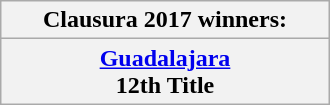<table class="wikitable" style="margin: 0 auto; width: 220px;">
<tr>
<th>Clausura 2017 winners:</th>
</tr>
<tr>
<th align="center"><a href='#'>Guadalajara</a><br>12th Title</th>
</tr>
</table>
